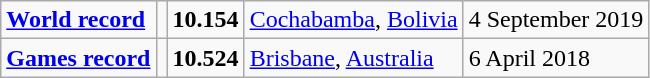<table class="wikitable">
<tr>
<td><a href='#'><strong>World record</strong></a></td>
<td></td>
<td><strong>10.154</strong></td>
<td><a href='#'>Cochabamba</a>, <a href='#'>Bolivia</a></td>
<td>4 September 2019</td>
</tr>
<tr>
<td><a href='#'> <strong>Games record</strong></a></td>
<td></td>
<td><strong>10.524</strong></td>
<td><a href='#'>Brisbane</a>, <a href='#'>Australia</a></td>
<td>6 April 2018</td>
</tr>
</table>
